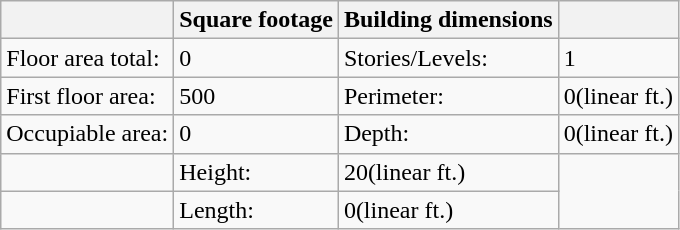<table class="wikitable">
<tr>
<th></th>
<th>Square footage</th>
<th>Building dimensions</th>
<th></th>
</tr>
<tr>
<td>Floor area total:</td>
<td>0</td>
<td>Stories/Levels:</td>
<td>1</td>
</tr>
<tr>
<td>First floor area:</td>
<td>500</td>
<td>Perimeter:</td>
<td>0(linear ft.)</td>
</tr>
<tr>
<td>Occupiable area:</td>
<td>0</td>
<td>Depth:</td>
<td>0(linear ft.)</td>
</tr>
<tr>
<td></td>
<td>Height:</td>
<td>20(linear ft.)</td>
</tr>
<tr>
<td></td>
<td>Length:</td>
<td>0(linear ft.)</td>
</tr>
</table>
